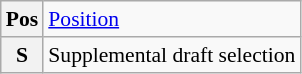<table class="wikitable" style="font-size:90%;">
<tr>
<th>Pos</th>
<td><a href='#'>Position</a></td>
</tr>
<tr>
<th>S</th>
<td>Supplemental draft selection</td>
</tr>
</table>
